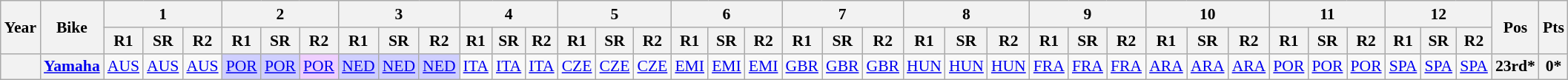<table class="wikitable" style="text-align:center; font-size:90%;">
<tr>
<th rowspan="2">Year</th>
<th rowspan="2">Bike</th>
<th colspan="3">1</th>
<th colspan="3">2</th>
<th colspan="3">3</th>
<th colspan="3">4</th>
<th colspan="3">5</th>
<th colspan="3">6</th>
<th colspan="3">7</th>
<th colspan="3">8</th>
<th colspan="3">9</th>
<th colspan="3">10</th>
<th colspan="3">11</th>
<th colspan="3">12</th>
<th rowspan="2">Pos</th>
<th rowspan="2">Pts</th>
</tr>
<tr>
<th>R1</th>
<th>SR</th>
<th>R2</th>
<th>R1</th>
<th>SR</th>
<th>R2</th>
<th>R1</th>
<th>SR</th>
<th>R2</th>
<th>R1</th>
<th>SR</th>
<th>R2</th>
<th>R1</th>
<th>SR</th>
<th>R2</th>
<th>R1</th>
<th>SR</th>
<th>R2</th>
<th>R1</th>
<th>SR</th>
<th>R2</th>
<th>R1</th>
<th>SR</th>
<th>R2</th>
<th>R1</th>
<th>SR</th>
<th>R2</th>
<th>R1</th>
<th>SR</th>
<th>R2</th>
<th>R1</th>
<th>SR</th>
<th>R2</th>
<th>R1</th>
<th>SR</th>
<th>R2</th>
</tr>
<tr>
<th></th>
<th><a href='#'>Yamaha</a></th>
<td><a href='#'>AUS</a></td>
<td><a href='#'>AUS</a></td>
<td><a href='#'>AUS</a></td>
<td style="background:#CFCFFF;"><a href='#'>POR</a><br></td>
<td style="background:#CFCFFF;"><a href='#'>POR</a><br></td>
<td style="background:#EFCFFF;"><a href='#'>POR</a><br></td>
<td style="background:#CFCFFF;"><a href='#'>NED</a><br></td>
<td style="background:#CFCFFF;"><a href='#'>NED</a><br></td>
<td style="background:#CFCFFF;"><a href='#'>NED</a><br></td>
<td><a href='#'>ITA</a></td>
<td><a href='#'>ITA</a></td>
<td><a href='#'>ITA</a></td>
<td><a href='#'>CZE</a></td>
<td><a href='#'>CZE</a></td>
<td><a href='#'>CZE</a></td>
<td><a href='#'>EMI</a></td>
<td><a href='#'>EMI</a></td>
<td><a href='#'>EMI</a></td>
<td><a href='#'>GBR</a></td>
<td><a href='#'>GBR</a></td>
<td><a href='#'>GBR</a></td>
<td><a href='#'>HUN</a></td>
<td><a href='#'>HUN</a></td>
<td><a href='#'>HUN</a></td>
<td><a href='#'>FRA</a></td>
<td><a href='#'>FRA</a></td>
<td><a href='#'>FRA</a></td>
<td><a href='#'>ARA</a></td>
<td><a href='#'>ARA</a></td>
<td><a href='#'>ARA</a></td>
<td><a href='#'>POR</a></td>
<td><a href='#'>POR</a></td>
<td><a href='#'>POR</a></td>
<td><a href='#'>SPA</a></td>
<td><a href='#'>SPA</a></td>
<td><a href='#'>SPA</a></td>
<th>23rd*</th>
<th>0*</th>
</tr>
</table>
